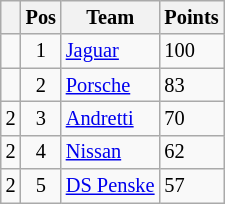<table class="wikitable" style="font-size: 85%;">
<tr>
<th></th>
<th>Pos</th>
<th>Team</th>
<th>Points</th>
</tr>
<tr>
<td align="left"></td>
<td align="center">1</td>
<td> <a href='#'>Jaguar</a></td>
<td align="left">100</td>
</tr>
<tr>
<td align="left"></td>
<td align="center">2</td>
<td> <a href='#'>Porsche</a></td>
<td align="left">83</td>
</tr>
<tr>
<td align="left"> 2</td>
<td align="center">3</td>
<td> <a href='#'>Andretti</a></td>
<td align="left">70</td>
</tr>
<tr>
<td align="left"> 2</td>
<td align="center">4</td>
<td> <a href='#'>Nissan</a></td>
<td align="left">62</td>
</tr>
<tr>
<td align="left"> 2</td>
<td align="center">5</td>
<td> <a href='#'>DS Penske</a></td>
<td align="left">57</td>
</tr>
</table>
